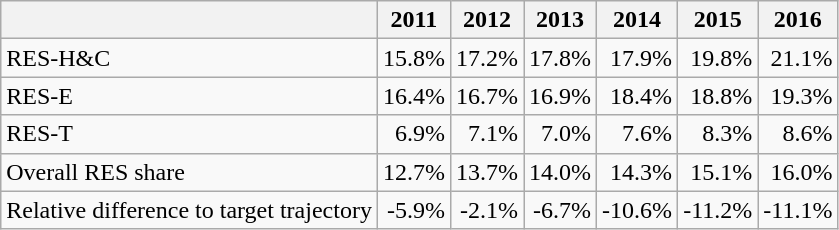<table style="text-align: right" class="wikitable">
<tr>
<th></th>
<th>2011</th>
<th>2012</th>
<th>2013</th>
<th>2014</th>
<th>2015</th>
<th>2016</th>
</tr>
<tr>
<td align="left">RES-H&C</td>
<td>15.8%</td>
<td>17.2%</td>
<td>17.8%</td>
<td>17.9%</td>
<td>19.8%</td>
<td>21.1%</td>
</tr>
<tr>
<td align="left">RES-E</td>
<td>16.4%</td>
<td>16.7%</td>
<td>16.9%</td>
<td>18.4%</td>
<td>18.8%</td>
<td>19.3%</td>
</tr>
<tr>
<td align="left">RES-T</td>
<td>6.9%</td>
<td>7.1%</td>
<td>7.0%</td>
<td>7.6%</td>
<td>8.3%</td>
<td>8.6%</td>
</tr>
<tr>
<td align="left">Overall RES share</td>
<td>12.7%</td>
<td>13.7%</td>
<td>14.0%</td>
<td>14.3%</td>
<td>15.1%</td>
<td>16.0%</td>
</tr>
<tr>
<td>Relative difference to target trajectory</td>
<td>-5.9%</td>
<td>-2.1%</td>
<td>-6.7%</td>
<td>-10.6%</td>
<td>-11.2%</td>
<td>-11.1%</td>
</tr>
</table>
